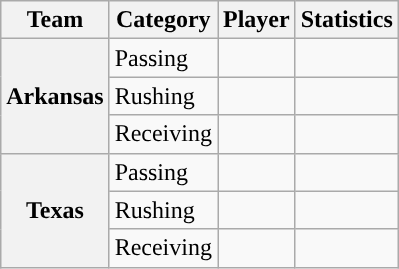<table class="wikitable" style="float:right">
<tr>
<th>Team</th>
<th>Category</th>
<th>Player</th>
<th>Statistics</th>
</tr>
<tr>
<th rowspan=3>Arkansas</th>
<td>Passing</td>
<td></td>
<td></td>
</tr>
<tr>
<td>Rushing</td>
<td></td>
<td></td>
</tr>
<tr>
<td>Receiving</td>
<td></td>
<td></td>
</tr>
<tr>
<th rowspan=3>Texas</th>
<td>Passing</td>
<td></td>
<td></td>
</tr>
<tr>
<td>Rushing</td>
<td></td>
<td></td>
</tr>
<tr>
<td>Receiving</td>
<td></td>
<td></td>
</tr>
</table>
